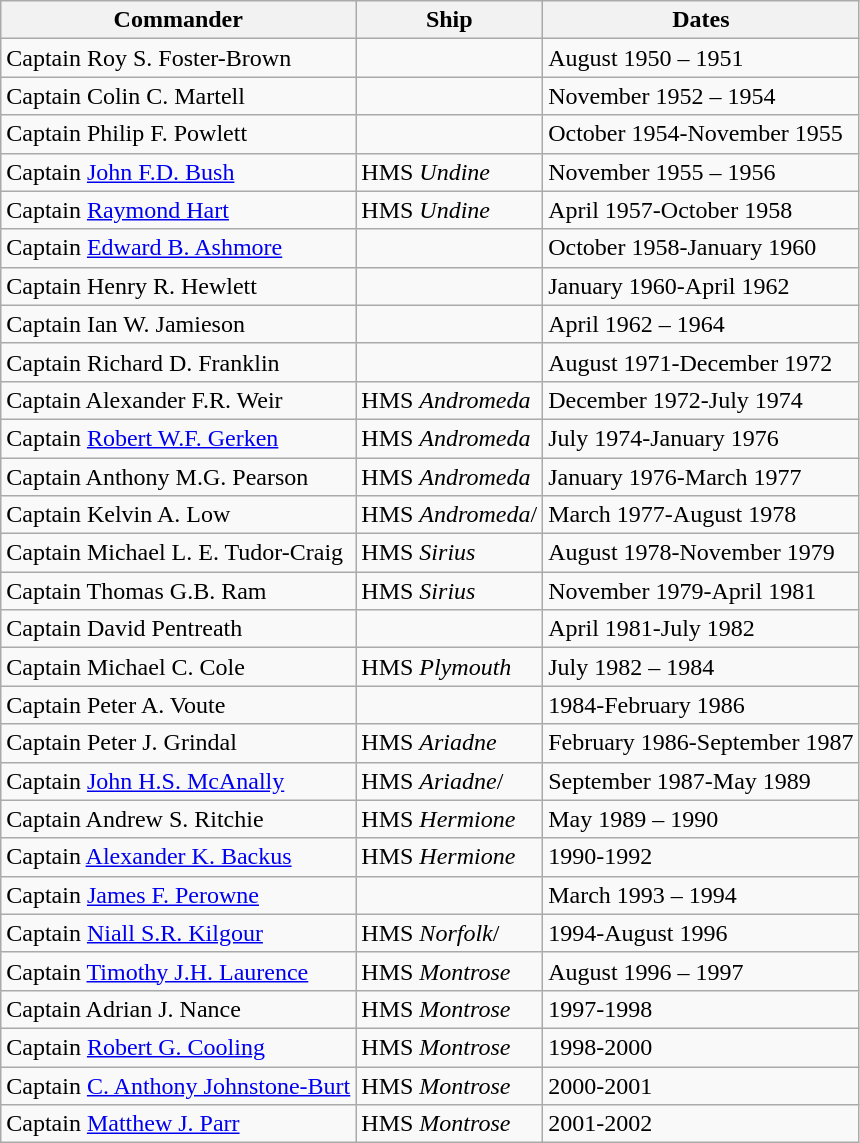<table class="wikitable">
<tr>
<th>Commander</th>
<th>Ship</th>
<th>Dates</th>
</tr>
<tr>
<td>Captain Roy S. Foster-Brown</td>
<td></td>
<td>August 1950 – 1951</td>
</tr>
<tr>
<td>Captain Colin C. Martell</td>
<td></td>
<td>November 1952 – 1954</td>
</tr>
<tr>
<td>Captain Philip F. Powlett</td>
<td></td>
<td>October 1954-November 1955</td>
</tr>
<tr>
<td>Captain <a href='#'>John F.D. Bush</a></td>
<td>HMS <em>Undine</em></td>
<td>November 1955 – 1956</td>
</tr>
<tr>
<td>Captain <a href='#'>Raymond Hart</a></td>
<td>HMS <em>Undine</em></td>
<td>April 1957-October 1958</td>
</tr>
<tr>
<td>Captain <a href='#'>Edward B. Ashmore</a></td>
<td></td>
<td>October 1958-January 1960</td>
</tr>
<tr>
<td>Captain Henry R. Hewlett</td>
<td></td>
<td>January 1960-April 1962</td>
</tr>
<tr>
<td>Captain Ian W. Jamieson</td>
<td></td>
<td>April 1962 – 1964</td>
</tr>
<tr>
<td>Captain Richard D. Franklin</td>
<td></td>
<td>August 1971-December 1972</td>
</tr>
<tr>
<td>Captain Alexander F.R. Weir</td>
<td>HMS <em>Andromeda</em></td>
<td>December 1972-July 1974</td>
</tr>
<tr>
<td>Captain <a href='#'>Robert W.F. Gerken</a></td>
<td>HMS <em>Andromeda</em></td>
<td>July 1974-January 1976</td>
</tr>
<tr>
<td>Captain Anthony M.G. Pearson</td>
<td>HMS <em>Andromeda</em></td>
<td>January 1976-March 1977</td>
</tr>
<tr>
<td>Captain Kelvin A. Low</td>
<td>HMS <em>Andromeda</em>/</td>
<td>March 1977-August 1978</td>
</tr>
<tr>
<td>Captain Michael L. E. Tudor-Craig</td>
<td>HMS <em>Sirius</em></td>
<td>August 1978-November 1979</td>
</tr>
<tr>
<td>Captain Thomas G.B. Ram</td>
<td>HMS <em>Sirius</em></td>
<td>November 1979-April 1981</td>
</tr>
<tr>
<td>Captain David Pentreath</td>
<td></td>
<td>April 1981-July 1982</td>
</tr>
<tr>
<td>Captain Michael C. Cole</td>
<td>HMS <em>Plymouth</em></td>
<td>July 1982 – 1984</td>
</tr>
<tr>
<td>Captain Peter A. Voute</td>
<td></td>
<td>1984-February 1986</td>
</tr>
<tr>
<td>Captain Peter J. Grindal</td>
<td>HMS <em>Ariadne</em></td>
<td>February 1986-September 1987</td>
</tr>
<tr>
<td>Captain <a href='#'>John H.S. McAnally</a></td>
<td>HMS <em>Ariadne</em>/</td>
<td>September 1987-May 1989</td>
</tr>
<tr>
<td>Captain Andrew S. Ritchie</td>
<td>HMS <em>Hermione</em></td>
<td>May 1989 – 1990</td>
</tr>
<tr>
<td>Captain <a href='#'>Alexander K. Backus</a></td>
<td>HMS <em>Hermione</em></td>
<td>1990-1992</td>
</tr>
<tr>
<td>Captain <a href='#'>James F. Perowne</a></td>
<td></td>
<td>March 1993 – 1994</td>
</tr>
<tr>
<td>Captain <a href='#'>Niall S.R. Kilgour</a></td>
<td>HMS <em>Norfolk</em>/</td>
<td>1994-August 1996</td>
</tr>
<tr>
<td>Captain <a href='#'>Timothy J.H. Laurence</a></td>
<td>HMS <em>Montrose</em></td>
<td>August 1996 – 1997</td>
</tr>
<tr>
<td>Captain Adrian J. Nance</td>
<td>HMS <em>Montrose</em></td>
<td>1997-1998</td>
</tr>
<tr>
<td>Captain <a href='#'>Robert G. Cooling</a></td>
<td>HMS <em>Montrose</em></td>
<td>1998-2000</td>
</tr>
<tr>
<td>Captain <a href='#'>C. Anthony Johnstone-Burt</a></td>
<td>HMS <em>Montrose</em></td>
<td>2000-2001</td>
</tr>
<tr>
<td>Captain <a href='#'>Matthew J. Parr</a></td>
<td>HMS <em>Montrose</em></td>
<td>2001-2002</td>
</tr>
</table>
